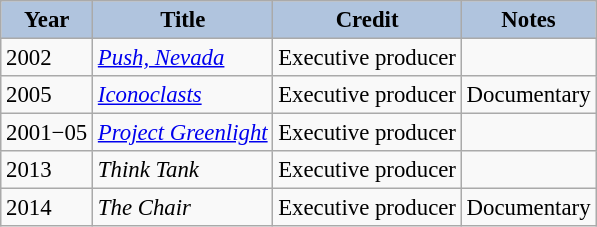<table class="wikitable" style="font-size:95%;">
<tr>
<th style="background:#B0C4DE;">Year</th>
<th style="background:#B0C4DE;">Title</th>
<th style="background:#B0C4DE;">Credit</th>
<th style="background:#B0C4DE;">Notes</th>
</tr>
<tr>
<td>2002</td>
<td><em><a href='#'>Push, Nevada</a></em></td>
<td>Executive producer</td>
<td></td>
</tr>
<tr>
<td>2005</td>
<td><em><a href='#'>Iconoclasts</a></em></td>
<td>Executive producer</td>
<td>Documentary</td>
</tr>
<tr>
<td>2001−05</td>
<td><em><a href='#'>Project Greenlight</a></em></td>
<td>Executive producer</td>
<td></td>
</tr>
<tr>
<td>2013</td>
<td><em>Think Tank</em></td>
<td>Executive producer</td>
<td></td>
</tr>
<tr>
<td>2014</td>
<td><em>The Chair</em></td>
<td>Executive producer</td>
<td>Documentary</td>
</tr>
</table>
